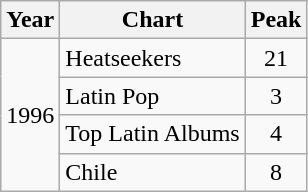<table class="wikitable">
<tr>
<th>Year</th>
<th>Chart</th>
<th>Peak</th>
</tr>
<tr>
<td rowspan="4">1996</td>
<td>Heatseekers</td>
<td align="center">21</td>
</tr>
<tr>
<td>Latin Pop</td>
<td align="center">3</td>
</tr>
<tr>
<td>Top Latin Albums</td>
<td align="center">4</td>
</tr>
<tr>
<td>Chile</td>
<td align="center">8</td>
</tr>
</table>
